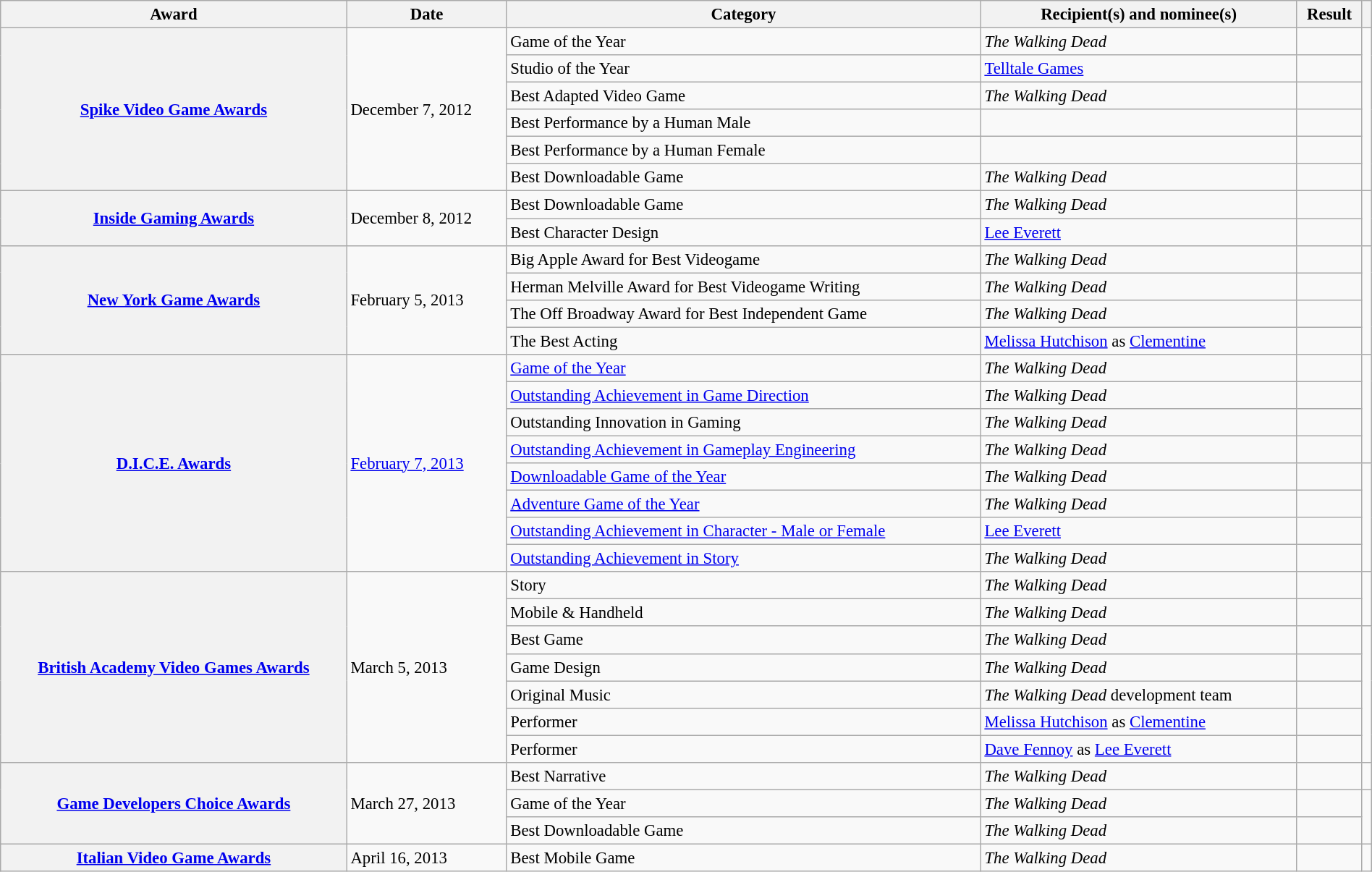<table class="wikitable plainrowheaders sortable" style="font-size: 95%; width: 100%;">
<tr>
<th scope="col">Award</th>
<th scope="col">Date</th>
<th scope="col">Category</th>
<th scope="col">Recipient(s) and nominee(s)</th>
<th scope="col">Result</th>
<th scope="col" class="unsortable"></th>
</tr>
<tr>
<th scope="row" rowspan="6"><a href='#'>Spike Video Game Awards</a></th>
<td rowspan="6">December 7, 2012</td>
<td>Game of the Year</td>
<td><em>The Walking Dead</em></td>
<td></td>
<td align="center" rowspan="6"></td>
</tr>
<tr>
<td>Studio of the Year</td>
<td><a href='#'>Telltale Games</a></td>
<td></td>
</tr>
<tr>
<td>Best Adapted Video Game</td>
<td><em>The Walking Dead</em></td>
<td></td>
</tr>
<tr>
<td>Best Performance by a Human Male</td>
<td></td>
<td></td>
</tr>
<tr>
<td>Best Performance by a Human Female</td>
<td></td>
<td></td>
</tr>
<tr>
<td>Best Downloadable Game</td>
<td><em>The Walking Dead</em></td>
<td></td>
</tr>
<tr>
<th rowspan="2" scope="row"><a href='#'>Inside Gaming Awards</a></th>
<td rowspan="2">December 8, 2012</td>
<td>Best Downloadable Game</td>
<td><em>The Walking Dead</em></td>
<td></td>
<td align="center" rowspan="2"></td>
</tr>
<tr>
<td>Best Character Design</td>
<td><a href='#'>Lee Everett</a></td>
<td></td>
</tr>
<tr>
<th rowspan="4" scope="row"><a href='#'>New York Game Awards</a></th>
<td rowspan="4">February 5, 2013</td>
<td>Big Apple Award for Best Videogame</td>
<td><em>The Walking Dead</em></td>
<td></td>
<td align="center" rowspan="4"></td>
</tr>
<tr>
<td>Herman Melville Award for Best Videogame Writing</td>
<td><em>The Walking Dead</em></td>
<td></td>
</tr>
<tr>
<td>The Off Broadway Award for Best Independent Game</td>
<td><em>The Walking Dead</em></td>
<td></td>
</tr>
<tr>
<td>The Best Acting</td>
<td><a href='#'>Melissa Hutchison</a> as <a href='#'>Clementine</a></td>
<td></td>
</tr>
<tr>
<th rowspan="8" scope="row"><a href='#'>D.I.C.E. Awards</a></th>
<td rowspan="8"><a href='#'>February 7, 2013</a></td>
<td><a href='#'>Game of the Year</a></td>
<td><em>The Walking Dead</em></td>
<td></td>
<td align="center" rowspan="4"></td>
</tr>
<tr>
<td><a href='#'>Outstanding Achievement in Game Direction</a></td>
<td><em>The Walking Dead</em></td>
<td></td>
</tr>
<tr>
<td>Outstanding Innovation in Gaming</td>
<td><em>The Walking Dead</em></td>
<td></td>
</tr>
<tr>
<td><a href='#'>Outstanding Achievement in Gameplay Engineering</a></td>
<td><em>The Walking Dead</em></td>
<td></td>
</tr>
<tr>
<td><a href='#'>Downloadable Game of the Year</a></td>
<td><em>The Walking Dead</em></td>
<td></td>
<td align="center" rowspan="4"></td>
</tr>
<tr>
<td><a href='#'>Adventure Game of the Year</a></td>
<td><em>The Walking Dead</em></td>
<td></td>
</tr>
<tr>
<td><a href='#'>Outstanding Achievement in Character - Male or Female</a></td>
<td><a href='#'>Lee Everett</a></td>
<td></td>
</tr>
<tr>
<td><a href='#'>Outstanding Achievement in Story</a></td>
<td><em>The Walking Dead</em></td>
<td></td>
</tr>
<tr>
<th rowspan="7" scope="row"><a href='#'>British Academy Video Games Awards</a></th>
<td rowspan="7">March 5, 2013</td>
<td>Story</td>
<td><em>The Walking Dead</em></td>
<td></td>
<td align="center" rowspan="2"></td>
</tr>
<tr>
<td>Mobile & Handheld</td>
<td><em>The Walking Dead</em></td>
<td></td>
</tr>
<tr>
<td>Best Game</td>
<td><em>The Walking Dead</em></td>
<td></td>
<td align="center" rowspan="5"></td>
</tr>
<tr>
<td>Game Design</td>
<td><em>The Walking Dead</em></td>
<td></td>
</tr>
<tr>
<td>Original Music</td>
<td><em>The Walking Dead</em> development team</td>
<td></td>
</tr>
<tr>
<td>Performer</td>
<td><a href='#'>Melissa Hutchison</a> as <a href='#'>Clementine</a></td>
<td></td>
</tr>
<tr>
<td>Performer</td>
<td><a href='#'>Dave Fennoy</a> as <a href='#'>Lee Everett</a></td>
<td></td>
</tr>
<tr>
<th rowspan="3" scope="row"><a href='#'>Game Developers Choice Awards</a></th>
<td rowspan="3">March 27, 2013</td>
<td>Best Narrative</td>
<td><em>The Walking Dead</em></td>
<td></td>
<td align="center"></td>
</tr>
<tr>
<td>Game of the Year</td>
<td><em>The Walking Dead</em></td>
<td></td>
<td align="center" rowspan="2"></td>
</tr>
<tr>
<td>Best Downloadable Game</td>
<td><em>The Walking Dead</em></td>
<td></td>
</tr>
<tr>
<th scope="row"><a href='#'>Italian Video Game Awards</a></th>
<td>April 16, 2013</td>
<td>Best Mobile Game</td>
<td><em>The Walking Dead</em></td>
<td></td>
<td align="center"></td>
</tr>
</table>
